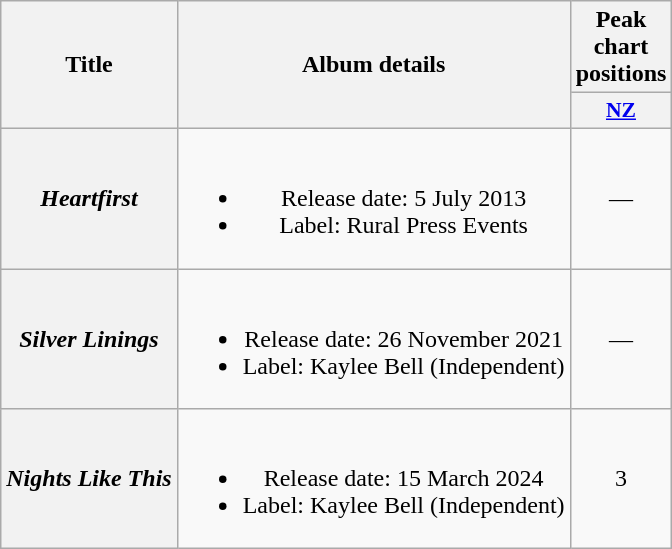<table class="wikitable plainrowheaders" style="text-align:center;">
<tr>
<th scope="col" rowspan="2">Title</th>
<th scope="col" rowspan="2">Album details</th>
<th scope="col" colspan="1">Peak chart positions</th>
</tr>
<tr>
<th scope="col" style="width:3em;font-size:90%;"><a href='#'>NZ</a><br></th>
</tr>
<tr>
<th scope="row"><em>Heartfirst</em></th>
<td><br><ul><li>Release date: 5 July 2013</li><li>Label: Rural Press Events</li></ul></td>
<td>—</td>
</tr>
<tr>
<th scope="row"><em>Silver Linings</em></th>
<td><br><ul><li>Release date: 26 November 2021</li><li>Label: Kaylee Bell (Independent)</li></ul></td>
<td>—</td>
</tr>
<tr>
<th scope="row"><em>Nights Like This</em></th>
<td><br><ul><li>Release date: 15 March 2024</li><li>Label: Kaylee Bell (Independent)</li></ul></td>
<td>3</td>
</tr>
</table>
